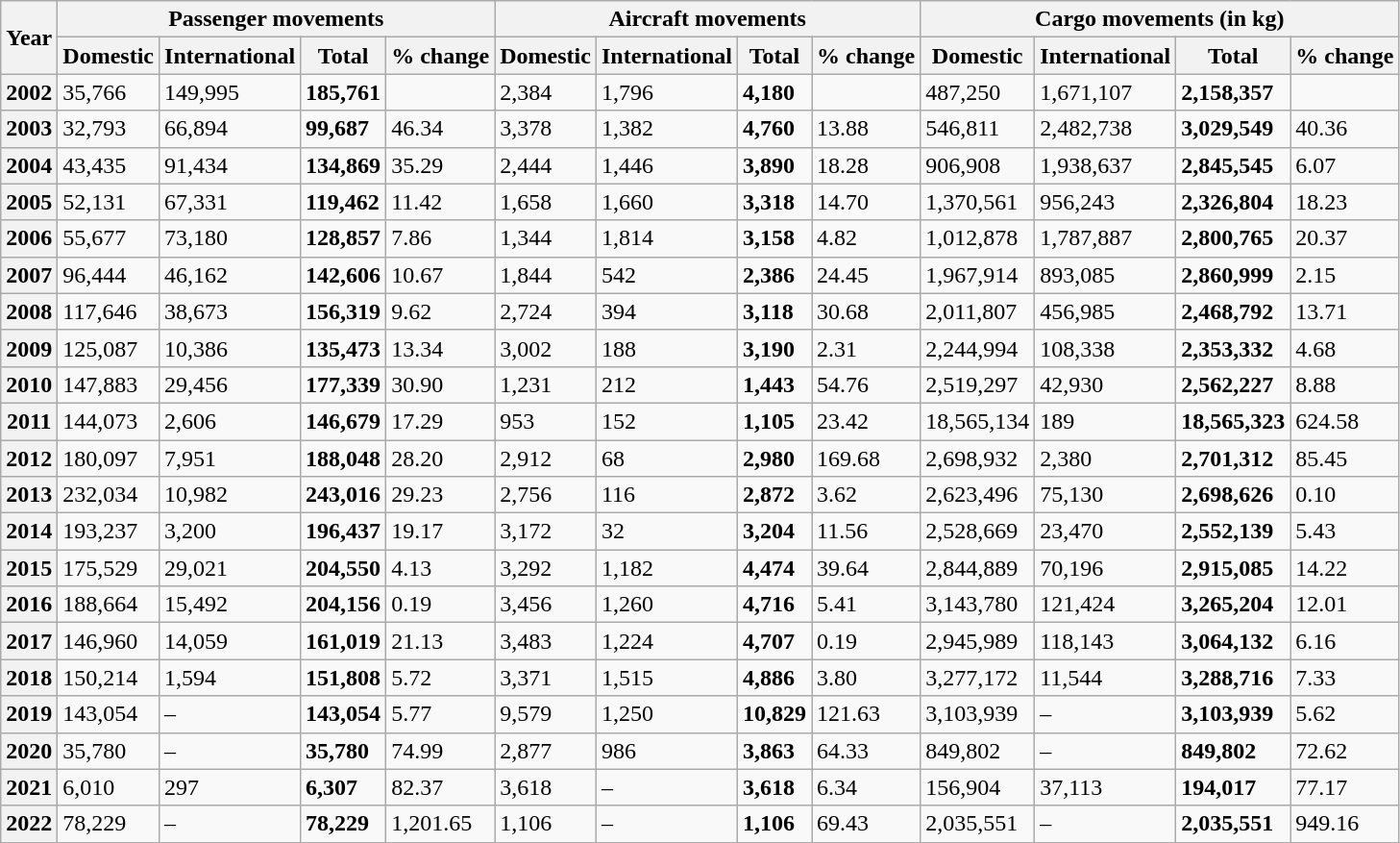<table class="wikitable sortable">
<tr>
<th rowspan="2">Year</th>
<th colspan="4">Passenger movements</th>
<th colspan="4">Aircraft movements</th>
<th colspan="4">Cargo movements (in kg)</th>
</tr>
<tr>
<th>Domestic</th>
<th>International</th>
<th>Total</th>
<th>% change</th>
<th>Domestic</th>
<th>International</th>
<th>Total</th>
<th>% change</th>
<th>Domestic</th>
<th>International</th>
<th>Total</th>
<th>% change</th>
</tr>
<tr>
<th>2002</th>
<td>35,766</td>
<td>149,995</td>
<td><strong>185,761</strong></td>
<td></td>
<td>2,384</td>
<td>1,796</td>
<td><strong>4,180</strong></td>
<td></td>
<td>487,250</td>
<td>1,671,107</td>
<td><strong>2,158,357</strong></td>
<td></td>
</tr>
<tr>
<th>2003</th>
<td>32,793</td>
<td>66,894</td>
<td><strong>99,687</strong></td>
<td> 46.34</td>
<td>3,378</td>
<td>1,382</td>
<td><strong>4,760</strong></td>
<td> 13.88</td>
<td>546,811</td>
<td>2,482,738</td>
<td><strong>3,029,549</strong></td>
<td> 40.36</td>
</tr>
<tr>
<th>2004</th>
<td>43,435</td>
<td>91,434</td>
<td><strong>134,869</strong></td>
<td> 35.29</td>
<td>2,444</td>
<td>1,446</td>
<td><strong>3,890</strong></td>
<td> 18.28</td>
<td>906,908</td>
<td>1,938,637</td>
<td><strong>2,845,545</strong></td>
<td> 6.07</td>
</tr>
<tr>
<th>2005</th>
<td>52,131</td>
<td>67,331</td>
<td><strong>119,462</strong></td>
<td> 11.42</td>
<td>1,658</td>
<td>1,660</td>
<td><strong>3,318</strong></td>
<td> 14.70</td>
<td>1,370,561</td>
<td>956,243</td>
<td><strong>2,326,804</strong></td>
<td> 18.23</td>
</tr>
<tr>
<th>2006</th>
<td>55,677</td>
<td>73,180</td>
<td><strong>128,857</strong></td>
<td> 7.86</td>
<td>1,344</td>
<td>1,814</td>
<td><strong>3,158</strong></td>
<td> 4.82</td>
<td>1,012,878</td>
<td>1,787,887</td>
<td><strong>2,800,765</strong></td>
<td> 20.37</td>
</tr>
<tr>
<th>2007</th>
<td>96,444</td>
<td>46,162</td>
<td><strong>142,606</strong></td>
<td> 10.67</td>
<td>1,844</td>
<td>542</td>
<td><strong>2,386</strong></td>
<td> 24.45</td>
<td>1,967,914</td>
<td>893,085</td>
<td><strong>2,860,999</strong></td>
<td> 2.15</td>
</tr>
<tr>
<th>2008</th>
<td>117,646</td>
<td>38,673</td>
<td><strong>156,319</strong></td>
<td> 9.62</td>
<td>2,724</td>
<td>394</td>
<td><strong>3,118</strong></td>
<td> 30.68</td>
<td>2,011,807</td>
<td>456,985</td>
<td><strong>2,468,792</strong></td>
<td> 13.71</td>
</tr>
<tr>
<th>2009</th>
<td>125,087</td>
<td>10,386</td>
<td><strong>135,473</strong></td>
<td> 13.34</td>
<td>3,002</td>
<td>188</td>
<td><strong>3,190</strong></td>
<td> 2.31</td>
<td>2,244,994</td>
<td>108,338</td>
<td><strong>2,353,332</strong></td>
<td> 4.68</td>
</tr>
<tr>
<th>2010</th>
<td>147,883</td>
<td>29,456</td>
<td><strong>177,339</strong></td>
<td> 30.90</td>
<td>1,231</td>
<td>212</td>
<td><strong>1,443</strong></td>
<td> 54.76</td>
<td>2,519,297</td>
<td>42,930</td>
<td><strong>2,562,227</strong></td>
<td> 8.88</td>
</tr>
<tr>
<th>2011</th>
<td>144,073</td>
<td>2,606</td>
<td><strong>146,679</strong></td>
<td> 17.29</td>
<td>953</td>
<td>152</td>
<td><strong>1,105</strong></td>
<td> 23.42</td>
<td>18,565,134</td>
<td>189</td>
<td><strong>18,565,323</strong></td>
<td> 624.58</td>
</tr>
<tr>
<th>2012</th>
<td>180,097</td>
<td>7,951</td>
<td><strong>188,048</strong></td>
<td> 28.20</td>
<td>2,912</td>
<td>68</td>
<td><strong>2,980</strong></td>
<td> 169.68</td>
<td>2,698,932</td>
<td>2,380</td>
<td><strong>2,701,312</strong></td>
<td> 85.45</td>
</tr>
<tr>
<th>2013</th>
<td>232,034</td>
<td>10,982</td>
<td><strong>243,016</strong></td>
<td> 29.23</td>
<td>2,756</td>
<td>116</td>
<td><strong>2,872</strong></td>
<td> 3.62</td>
<td>2,623,496</td>
<td>75,130</td>
<td><strong>2,698,626</strong></td>
<td> 0.10</td>
</tr>
<tr>
<th>2014</th>
<td>193,237</td>
<td>3,200</td>
<td><strong>196,437</strong></td>
<td> 19.17</td>
<td>3,172</td>
<td>32</td>
<td><strong>3,204</strong></td>
<td> 11.56</td>
<td>2,528,669</td>
<td>23,470</td>
<td><strong>2,552,139</strong></td>
<td> 5.43</td>
</tr>
<tr>
<th>2015</th>
<td>175,529</td>
<td>29,021</td>
<td><strong>204,550</strong></td>
<td> 4.13</td>
<td>3,292</td>
<td>1,182</td>
<td><strong>4,474</strong></td>
<td> 39.64</td>
<td>2,844,889</td>
<td>70,196</td>
<td><strong>2,915,085</strong></td>
<td> 14.22</td>
</tr>
<tr>
<th>2016</th>
<td>188,664</td>
<td>15,492</td>
<td><strong>204,156</strong></td>
<td> 0.19</td>
<td>3,456</td>
<td>1,260</td>
<td><strong>4,716</strong></td>
<td> 5.41</td>
<td>3,143,780</td>
<td>121,424</td>
<td><strong>3,265,204</strong></td>
<td> 12.01</td>
</tr>
<tr>
<th>2017</th>
<td>146,960</td>
<td>14,059</td>
<td><strong>161,019</strong></td>
<td> 21.13</td>
<td>3,483</td>
<td>1,224</td>
<td><strong>4,707</strong></td>
<td> 0.19</td>
<td>2,945,989</td>
<td>118,143</td>
<td><strong>3,064,132</strong></td>
<td> 6.16</td>
</tr>
<tr>
<th>2018</th>
<td>150,214</td>
<td>1,594</td>
<td><strong>151,808</strong></td>
<td> 5.72</td>
<td>3,371</td>
<td>1,515</td>
<td><strong>4,886</strong></td>
<td> 3.80</td>
<td>3,277,172</td>
<td>11,544</td>
<td><strong>3,288,716</strong></td>
<td> 7.33</td>
</tr>
<tr>
<th>2019</th>
<td>143,054</td>
<td>–</td>
<td><strong>143,054</strong></td>
<td> 5.77</td>
<td>9,579</td>
<td>1,250</td>
<td><strong>10,829</strong></td>
<td> 121.63</td>
<td>3,103,939</td>
<td>–</td>
<td><strong>3,103,939</strong></td>
<td> 5.62</td>
</tr>
<tr>
<th>2020</th>
<td>35,780</td>
<td>–</td>
<td><strong>35,780</strong></td>
<td> 74.99</td>
<td>2,877</td>
<td>986</td>
<td><strong>3,863</strong></td>
<td> 64.33</td>
<td>849,802</td>
<td>–</td>
<td><strong>849,802</strong></td>
<td> 72.62</td>
</tr>
<tr>
<th>2021</th>
<td>6,010</td>
<td>297</td>
<td><strong>6,307</strong></td>
<td> 82.37</td>
<td>3,618</td>
<td>–</td>
<td><strong>3,618</strong></td>
<td> 6.34</td>
<td>156,904</td>
<td>37,113</td>
<td><strong>194,017</strong></td>
<td> 77.17</td>
</tr>
<tr>
<th>2022</th>
<td>78,229</td>
<td>–</td>
<td><strong>78,229</strong></td>
<td> 1,201.65</td>
<td>1,106</td>
<td>–</td>
<td><strong>1,106</strong></td>
<td> 69.43</td>
<td>2,035,551</td>
<td>–</td>
<td><strong>2,035,551</strong></td>
<td> 949.16</td>
</tr>
</table>
